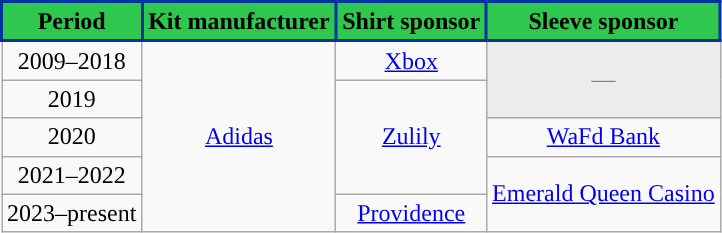<table class="wikitable" style="text-align: center">
<tr>
<th style="background:#2DC84D; color:#000000; border:2px solid #0033A0;" scope="col">Period</th>
<th style="background:#2DC84D; color:#000000; border:2px solid #0033A0;" scope="col">Kit manufacturer</th>
<th style="background:#2DC84D; color:#000000; border:2px solid #0033A0;" scope="col">Shirt sponsor</th>
<th style="background:#2DC84D; color:#000000; border:2px solid #0033A0;" scope="col">Sleeve sponsor</th>
</tr>
<tr>
<td>2009–2018</td>
<td rowspan="5"><a href='#'>Adidas</a></td>
<td><a href='#'>Xbox</a></td>
<td rowspan="2" style="background:#ececec; color:gray">—</td>
</tr>
<tr>
<td>2019</td>
<td rowspan="3"><a href='#'>Zulily</a></td>
</tr>
<tr>
<td>2020</td>
<td><a href='#'>WaFd Bank</a></td>
</tr>
<tr>
<td>2021–2022</td>
<td rowspan="2"><a href='#'>Emerald Queen Casino</a></td>
</tr>
<tr>
<td>2023–present</td>
<td><a href='#'>Providence</a><br></td>
</tr>
</table>
